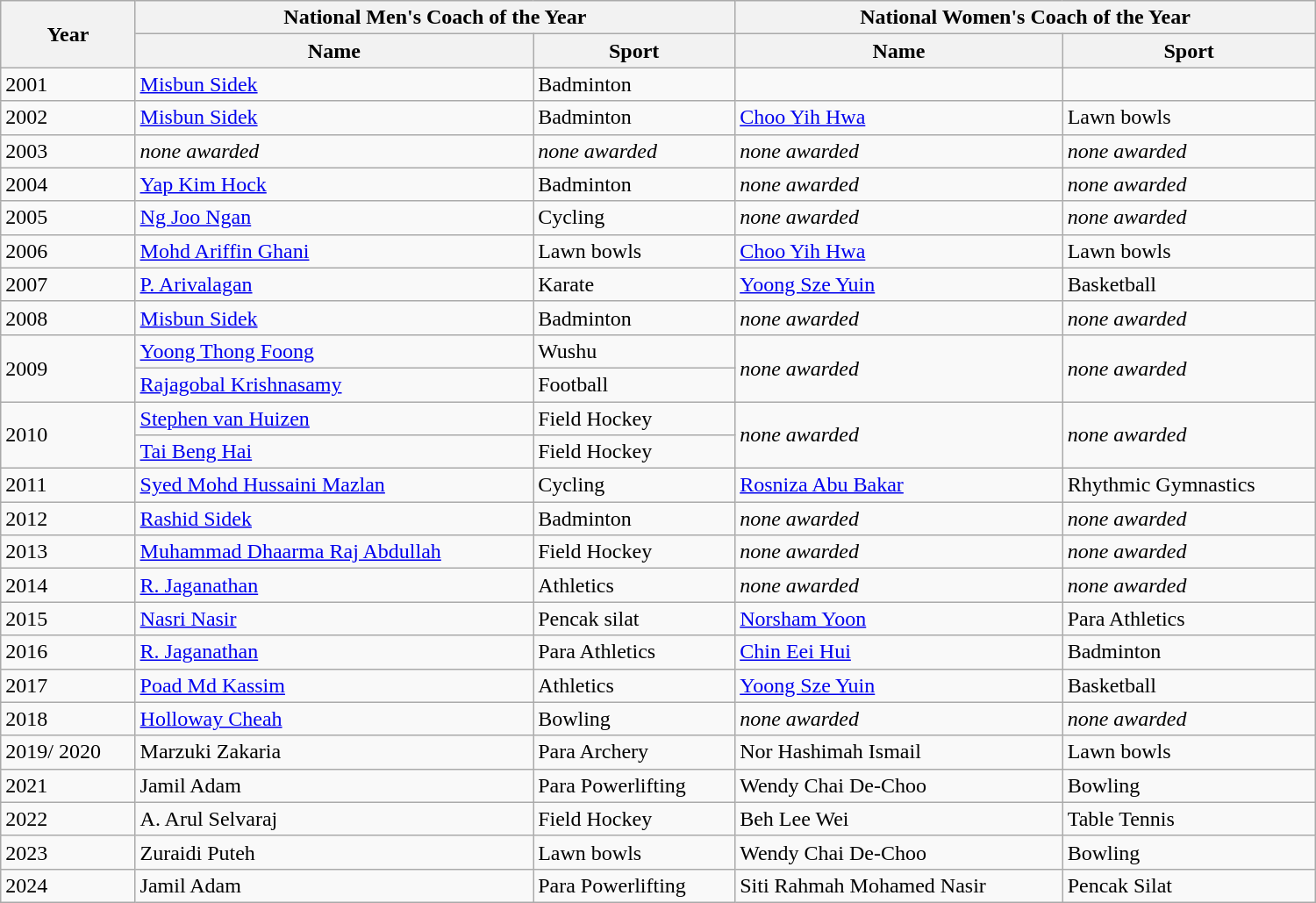<table class="wikitable sortable" style="text-align:left;" width=1000px>
<tr>
<th rowspan=2>Year</th>
<th colspan=2>National Men's Coach of the Year</th>
<th colspan=2>National Women's Coach of the Year</th>
</tr>
<tr>
<th>Name</th>
<th>Sport</th>
<th>Name</th>
<th>Sport</th>
</tr>
<tr>
<td>2001</td>
<td><a href='#'>Misbun Sidek</a></td>
<td>Badminton</td>
<td></td>
<td></td>
</tr>
<tr>
<td>2002</td>
<td><a href='#'>Misbun Sidek</a></td>
<td>Badminton</td>
<td><a href='#'>Choo Yih Hwa</a></td>
<td>Lawn bowls</td>
</tr>
<tr>
<td>2003</td>
<td><em>none awarded</em></td>
<td><em>none awarded</em></td>
<td><em>none awarded</em></td>
<td><em>none awarded</em></td>
</tr>
<tr>
<td>2004</td>
<td><a href='#'>Yap Kim Hock</a></td>
<td>Badminton</td>
<td><em>none awarded</em></td>
<td><em>none awarded</em></td>
</tr>
<tr>
<td>2005</td>
<td><a href='#'>Ng Joo Ngan</a></td>
<td>Cycling</td>
<td><em>none awarded</em></td>
<td><em>none awarded</em></td>
</tr>
<tr>
<td>2006</td>
<td><a href='#'>Mohd Ariffin Ghani</a></td>
<td>Lawn bowls</td>
<td><a href='#'>Choo Yih Hwa</a></td>
<td>Lawn bowls</td>
</tr>
<tr>
<td>2007</td>
<td><a href='#'>P. Arivalagan</a></td>
<td>Karate</td>
<td><a href='#'>Yoong Sze Yuin</a></td>
<td>Basketball</td>
</tr>
<tr>
<td>2008</td>
<td><a href='#'>Misbun Sidek</a></td>
<td>Badminton</td>
<td><em>none awarded</em></td>
<td><em>none awarded</em></td>
</tr>
<tr>
<td rowspan=2>2009</td>
<td><a href='#'>Yoong Thong Foong</a></td>
<td>Wushu</td>
<td rowspan=2><em>none awarded</em></td>
<td rowspan=2><em>none awarded</em></td>
</tr>
<tr>
<td><a href='#'>Rajagobal Krishnasamy</a></td>
<td>Football</td>
</tr>
<tr>
<td rowspan=2>2010</td>
<td><a href='#'>Stephen van Huizen</a></td>
<td>Field Hockey</td>
<td rowspan=2><em>none awarded</em></td>
<td rowspan=2><em>none awarded</em></td>
</tr>
<tr>
<td><a href='#'>Tai Beng Hai</a></td>
<td>Field Hockey</td>
</tr>
<tr>
<td>2011</td>
<td><a href='#'>Syed Mohd Hussaini Mazlan</a></td>
<td>Cycling</td>
<td><a href='#'>Rosniza Abu Bakar</a></td>
<td>Rhythmic Gymnastics</td>
</tr>
<tr>
<td>2012</td>
<td><a href='#'>Rashid Sidek</a></td>
<td>Badminton</td>
<td><em>none awarded</em></td>
<td><em>none awarded</em></td>
</tr>
<tr>
<td>2013</td>
<td><a href='#'>Muhammad Dhaarma Raj Abdullah</a></td>
<td>Field Hockey</td>
<td><em>none awarded</em></td>
<td><em>none awarded</em></td>
</tr>
<tr>
<td>2014</td>
<td><a href='#'>R. Jaganathan</a></td>
<td>Athletics</td>
<td><em>none awarded</em></td>
<td><em>none awarded</em></td>
</tr>
<tr>
<td>2015</td>
<td><a href='#'>Nasri Nasir</a></td>
<td>Pencak silat</td>
<td><a href='#'>Norsham Yoon</a></td>
<td>Para Athletics</td>
</tr>
<tr>
<td>2016</td>
<td><a href='#'>R. Jaganathan</a></td>
<td>Para Athletics</td>
<td><a href='#'>Chin Eei Hui</a></td>
<td>Badminton</td>
</tr>
<tr>
<td>2017</td>
<td><a href='#'>Poad Md Kassim</a></td>
<td>Athletics</td>
<td><a href='#'>Yoong Sze Yuin</a></td>
<td>Basketball</td>
</tr>
<tr>
<td>2018</td>
<td><a href='#'>Holloway Cheah</a></td>
<td>Bowling</td>
<td><em>none awarded</em></td>
<td><em>none awarded</em></td>
</tr>
<tr>
<td>2019/ 2020</td>
<td>Marzuki Zakaria</td>
<td>Para Archery</td>
<td>Nor Hashimah Ismail</td>
<td>Lawn bowls</td>
</tr>
<tr>
<td>2021</td>
<td>Jamil Adam</td>
<td>Para Powerlifting</td>
<td>Wendy Chai De-Choo</td>
<td>Bowling</td>
</tr>
<tr>
<td>2022</td>
<td>A. Arul Selvaraj</td>
<td>Field Hockey</td>
<td>Beh Lee Wei</td>
<td>Table Tennis</td>
</tr>
<tr>
<td>2023</td>
<td>Zuraidi Puteh</td>
<td>Lawn bowls</td>
<td>Wendy Chai De-Choo</td>
<td>Bowling</td>
</tr>
<tr>
<td>2024</td>
<td>Jamil Adam</td>
<td>Para Powerlifting</td>
<td>Siti Rahmah Mohamed Nasir</td>
<td>Pencak Silat</td>
</tr>
</table>
